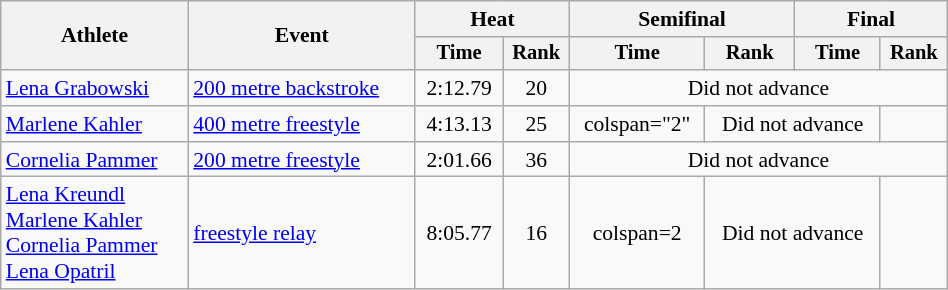<table class="wikitable" style="text-align:center; font-size:90%; width:50%;">
<tr>
<th rowspan="2">Athlete</th>
<th rowspan="2">Event</th>
<th colspan="2">Heat</th>
<th colspan="2">Semifinal</th>
<th colspan="2">Final</th>
</tr>
<tr style="font-size:95%">
<th>Time</th>
<th>Rank</th>
<th>Time</th>
<th>Rank</th>
<th>Time</th>
<th>Rank</th>
</tr>
<tr>
<td align=left><a href='#'>Lena Grabowski</a></td>
<td align=left><a href='#'>200 metre backstroke</a></td>
<td>2:12.79</td>
<td>20</td>
<td colspan=4>Did not advance</td>
</tr>
<tr align=center>
<td align=left><a href='#'>Marlene Kahler</a></td>
<td align=left><a href='#'>400 metre freestyle</a></td>
<td>4:13.13</td>
<td>25</td>
<td>colspan="2" </td>
<td colspan="2">Did not advance</td>
</tr>
<tr>
<td align=left><a href='#'>Cornelia Pammer</a></td>
<td align=left><a href='#'>200 metre freestyle</a></td>
<td>2:01.66</td>
<td>36</td>
<td colspan=4>Did not advance</td>
</tr>
<tr>
<td align=left><a href='#'>Lena Kreundl</a> <br><a href='#'>Marlene Kahler</a><br><a href='#'>Cornelia Pammer</a><br><a href='#'>Lena Opatril</a></td>
<td align=left><a href='#'> freestyle relay</a></td>
<td>8:05.77</td>
<td>16</td>
<td>colspan=2 </td>
<td colspan=2>Did not advance</td>
</tr>
</table>
